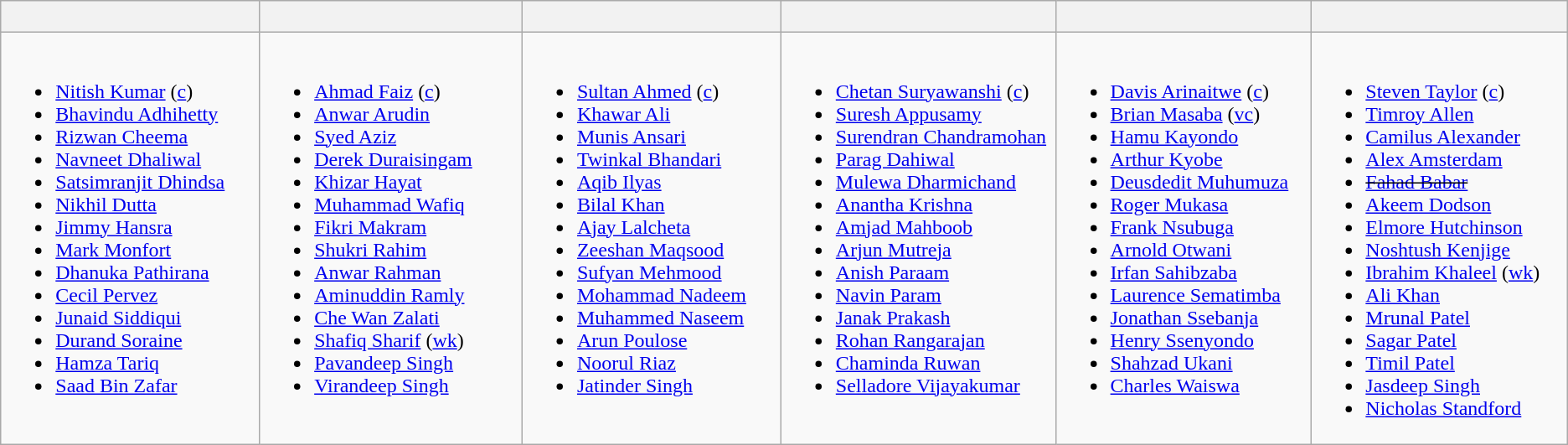<table class="wikitable">
<tr>
<th width=330><br><small></small></th>
<th width=330><br><small></small></th>
<th width=330><br><small></small></th>
<th width=330><br><small></small></th>
<th width=330><br><small></small></th>
<th width=330><br><small></small></th>
</tr>
<tr>
<td valign=top><br><ul><li><a href='#'>Nitish Kumar</a> (<a href='#'>c</a>)</li><li><a href='#'>Bhavindu Adhihetty</a></li><li><a href='#'>Rizwan Cheema</a></li><li><a href='#'>Navneet Dhaliwal</a></li><li><a href='#'>Satsimranjit Dhindsa</a></li><li><a href='#'>Nikhil Dutta</a></li><li><a href='#'>Jimmy Hansra</a></li><li><a href='#'>Mark Monfort</a></li><li><a href='#'>Dhanuka Pathirana</a></li><li><a href='#'>Cecil Pervez</a></li><li><a href='#'>Junaid Siddiqui</a></li><li><a href='#'>Durand Soraine</a></li><li><a href='#'>Hamza Tariq</a></li><li><a href='#'>Saad Bin Zafar</a></li></ul></td>
<td valign=top><br><ul><li><a href='#'>Ahmad Faiz</a> (<a href='#'>c</a>)</li><li><a href='#'>Anwar Arudin</a></li><li><a href='#'>Syed Aziz</a></li><li><a href='#'>Derek Duraisingam</a></li><li><a href='#'>Khizar Hayat</a></li><li><a href='#'>Muhammad Wafiq</a></li><li><a href='#'>Fikri Makram</a></li><li><a href='#'>Shukri Rahim</a></li><li><a href='#'>Anwar Rahman</a></li><li><a href='#'>Aminuddin Ramly</a></li><li><a href='#'>Che Wan Zalati</a></li><li><a href='#'>Shafiq Sharif</a> (<a href='#'>wk</a>)</li><li><a href='#'>Pavandeep Singh</a></li><li><a href='#'>Virandeep Singh</a></li></ul></td>
<td valign=top><br><ul><li><a href='#'>Sultan Ahmed</a> (<a href='#'>c</a>)</li><li><a href='#'>Khawar Ali</a></li><li><a href='#'>Munis Ansari</a></li><li><a href='#'>Twinkal Bhandari</a></li><li><a href='#'>Aqib Ilyas</a></li><li><a href='#'>Bilal Khan</a></li><li><a href='#'>Ajay Lalcheta</a></li><li><a href='#'>Zeeshan Maqsood</a></li><li><a href='#'>Sufyan Mehmood</a></li><li><a href='#'>Mohammad Nadeem</a></li><li><a href='#'>Muhammed Naseem</a></li><li><a href='#'>Arun Poulose</a></li><li><a href='#'>Noorul Riaz</a></li><li><a href='#'>Jatinder Singh</a></li></ul></td>
<td valign=top><br><ul><li><a href='#'>Chetan Suryawanshi</a> (<a href='#'>c</a>)</li><li><a href='#'>Suresh Appusamy</a></li><li><a href='#'>Surendran Chandramohan</a></li><li><a href='#'>Parag Dahiwal</a></li><li><a href='#'>Mulewa Dharmichand</a></li><li><a href='#'>Anantha Krishna</a></li><li><a href='#'>Amjad Mahboob</a></li><li><a href='#'>Arjun Mutreja</a></li><li><a href='#'>Anish Paraam</a></li><li><a href='#'>Navin Param</a></li><li><a href='#'>Janak Prakash</a></li><li><a href='#'>Rohan Rangarajan</a></li><li><a href='#'>Chaminda Ruwan</a></li><li><a href='#'>Selladore Vijayakumar</a></li></ul></td>
<td valign=top><br><ul><li><a href='#'>Davis Arinaitwe</a> (<a href='#'>c</a>)</li><li><a href='#'>Brian Masaba</a> (<a href='#'>vc</a>)</li><li><a href='#'>Hamu Kayondo</a></li><li><a href='#'>Arthur Kyobe</a></li><li><a href='#'>Deusdedit Muhumuza</a></li><li><a href='#'>Roger Mukasa</a></li><li><a href='#'>Frank Nsubuga</a></li><li><a href='#'>Arnold Otwani</a></li><li><a href='#'>Irfan Sahibzaba</a></li><li><a href='#'>Laurence Sematimba</a></li><li><a href='#'>Jonathan Ssebanja</a></li><li><a href='#'>Henry Ssenyondo</a></li><li><a href='#'>Shahzad Ukani</a></li><li><a href='#'>Charles Waiswa</a></li></ul></td>
<td valign=top><br><ul><li><a href='#'>Steven Taylor</a> (<a href='#'>c</a>)</li><li><a href='#'>Timroy Allen</a></li><li><a href='#'>Camilus Alexander</a></li><li><a href='#'>Alex Amsterdam</a></li><li><s><a href='#'>Fahad Babar</a></s></li><li><a href='#'>Akeem Dodson</a></li><li><a href='#'>Elmore Hutchinson</a></li><li><a href='#'>Noshtush Kenjige</a></li><li><a href='#'>Ibrahim Khaleel</a> (<a href='#'>wk</a>)</li><li><a href='#'>Ali Khan</a></li><li><a href='#'>Mrunal Patel</a></li><li><a href='#'>Sagar Patel</a></li><li><a href='#'>Timil Patel</a></li><li><a href='#'>Jasdeep Singh</a></li><li><a href='#'>Nicholas Standford</a></li></ul></td>
</tr>
</table>
